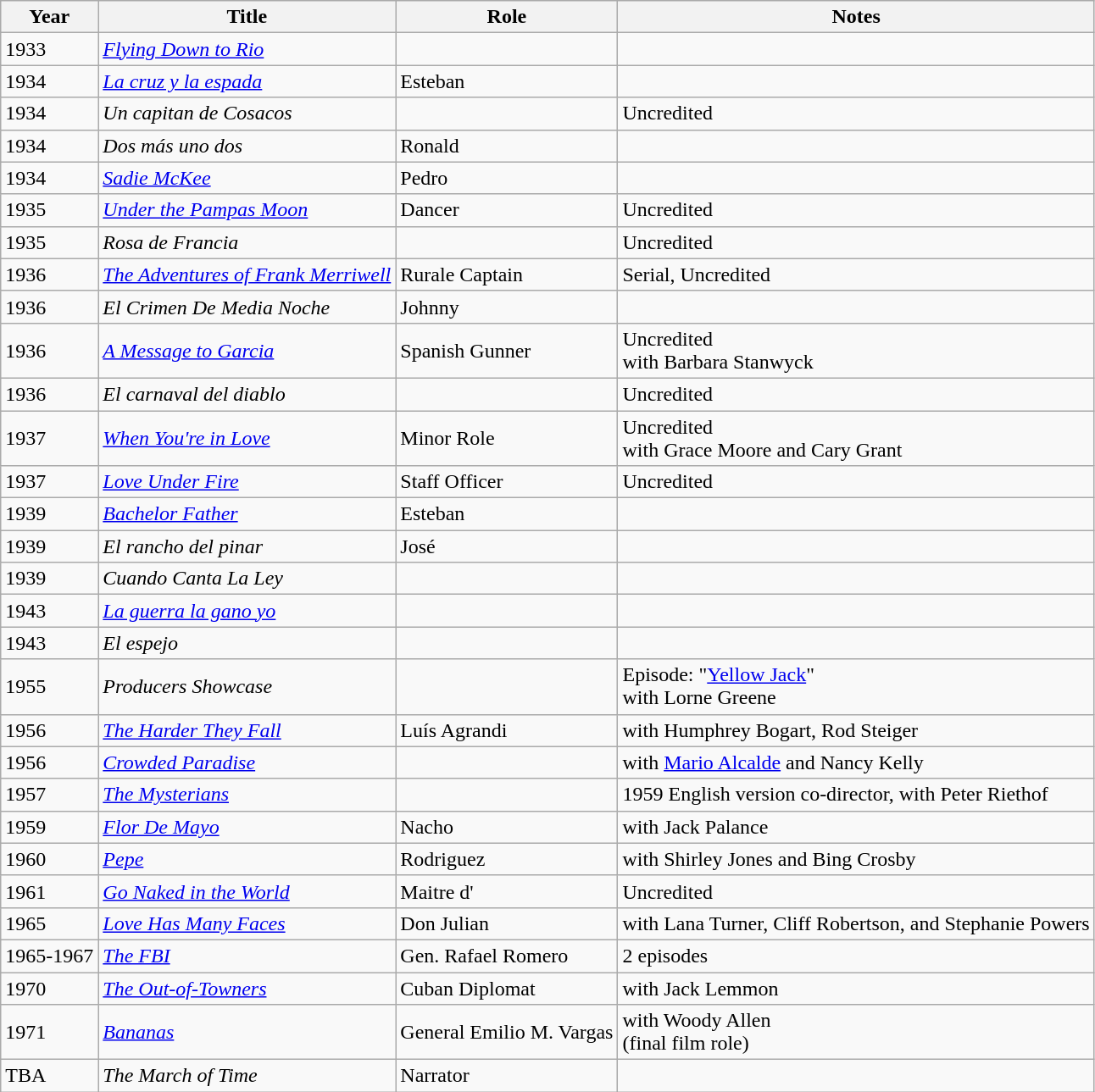<table class="wikitable">
<tr>
<th>Year</th>
<th>Title</th>
<th>Role</th>
<th>Notes</th>
</tr>
<tr>
<td>1933</td>
<td><em><a href='#'>Flying Down to Rio</a></em></td>
<td></td>
<td></td>
</tr>
<tr>
<td>1934</td>
<td><em><a href='#'>La cruz y la espada</a></em></td>
<td>Esteban</td>
<td></td>
</tr>
<tr>
<td>1934</td>
<td><em>Un capitan de Cosacos</em></td>
<td></td>
<td>Uncredited</td>
</tr>
<tr>
<td>1934</td>
<td><em>Dos más uno dos</em></td>
<td>Ronald</td>
<td></td>
</tr>
<tr>
<td>1934</td>
<td><em><a href='#'>Sadie McKee</a></em></td>
<td>Pedro</td>
<td></td>
</tr>
<tr>
<td>1935</td>
<td><em><a href='#'>Under the Pampas Moon</a></em></td>
<td>Dancer</td>
<td>Uncredited</td>
</tr>
<tr>
<td>1935</td>
<td><em>Rosa de Francia</em></td>
<td></td>
<td>Uncredited</td>
</tr>
<tr>
<td>1936</td>
<td><em><a href='#'>The Adventures of Frank Merriwell</a></em></td>
<td>Rurale Captain</td>
<td>Serial, Uncredited</td>
</tr>
<tr>
<td>1936</td>
<td><em>El Crimen De Media Noche</em></td>
<td>Johnny</td>
<td></td>
</tr>
<tr>
<td>1936</td>
<td><em><a href='#'>A Message to Garcia</a></em></td>
<td>Spanish Gunner</td>
<td>Uncredited<br>with Barbara Stanwyck</td>
</tr>
<tr>
<td>1936</td>
<td><em>El carnaval del diablo</em></td>
<td></td>
<td>Uncredited</td>
</tr>
<tr>
<td>1937</td>
<td><em><a href='#'>When You're in Love</a></em></td>
<td>Minor Role</td>
<td>Uncredited<br>with Grace Moore and Cary Grant</td>
</tr>
<tr>
<td>1937</td>
<td><em><a href='#'>Love Under Fire</a></em></td>
<td>Staff Officer</td>
<td>Uncredited</td>
</tr>
<tr>
<td>1939</td>
<td><em><a href='#'>Bachelor Father</a></em></td>
<td>Esteban</td>
<td></td>
</tr>
<tr>
<td>1939</td>
<td><em>El rancho del pinar</em></td>
<td>José</td>
<td></td>
</tr>
<tr>
<td>1939</td>
<td><em>Cuando Canta La Ley</em></td>
<td></td>
<td></td>
</tr>
<tr>
<td>1943</td>
<td><em><a href='#'>La guerra la gano yo</a></em></td>
<td></td>
<td></td>
</tr>
<tr>
<td>1943</td>
<td><em>El espejo</em></td>
<td></td>
<td></td>
</tr>
<tr>
<td>1955</td>
<td><em>Producers Showcase</em></td>
<td></td>
<td>Episode: "<a href='#'>Yellow Jack</a>"<br>with Lorne Greene</td>
</tr>
<tr>
<td>1956</td>
<td><em><a href='#'>The Harder They Fall</a></em></td>
<td>Luís Agrandi</td>
<td>with Humphrey Bogart, Rod Steiger</td>
</tr>
<tr>
<td>1956</td>
<td><em><a href='#'>Crowded Paradise</a></em></td>
<td></td>
<td>with <a href='#'>Mario Alcalde</a> and Nancy Kelly</td>
</tr>
<tr>
<td>1957</td>
<td><em><a href='#'>The Mysterians</a></em></td>
<td></td>
<td>1959 English version co-director, with Peter Riethof</td>
</tr>
<tr>
<td>1959</td>
<td><em><a href='#'>Flor De Mayo</a></em></td>
<td>Nacho</td>
<td>with Jack Palance</td>
</tr>
<tr>
<td>1960</td>
<td><em><a href='#'>Pepe</a></em></td>
<td>Rodriguez</td>
<td>with Shirley Jones and Bing Crosby</td>
</tr>
<tr>
<td>1961</td>
<td><em><a href='#'>Go Naked in the World</a></em></td>
<td>Maitre d'</td>
<td>Uncredited</td>
</tr>
<tr>
<td>1965</td>
<td><em><a href='#'>Love Has Many Faces</a></em></td>
<td>Don Julian</td>
<td>with Lana Turner, Cliff Robertson, and Stephanie Powers</td>
</tr>
<tr>
<td>1965-1967</td>
<td><em><a href='#'>The FBI</a></em></td>
<td>Gen. Rafael Romero</td>
<td>2 episodes</td>
</tr>
<tr>
<td>1970</td>
<td><em><a href='#'>The Out-of-Towners</a></em></td>
<td>Cuban Diplomat</td>
<td>with Jack Lemmon</td>
</tr>
<tr>
<td>1971</td>
<td><em><a href='#'>Bananas</a></em></td>
<td>General Emilio M. Vargas</td>
<td>with Woody Allen<br>(final film role)</td>
</tr>
<tr>
<td>TBA</td>
<td><em>The March of Time</em></td>
<td>Narrator</td>
<td></td>
</tr>
</table>
